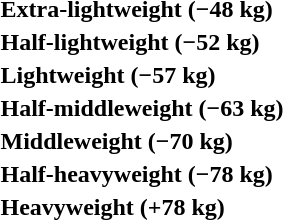<table>
<tr>
<th rowspan=2 style="text-align:left;">Extra-lightweight (−48 kg)</th>
<td rowspan=2></td>
<td rowspan=2></td>
<td></td>
</tr>
<tr>
<td></td>
</tr>
<tr>
<th rowspan=2 style="text-align:left;">Half-lightweight (−52 kg)</th>
<td rowspan=2></td>
<td rowspan=2></td>
<td></td>
</tr>
<tr>
<td></td>
</tr>
<tr>
<th rowspan=2 style="text-align:left;">Lightweight (−57 kg)</th>
<td rowspan=2></td>
<td rowspan=2></td>
<td></td>
</tr>
<tr>
<td></td>
</tr>
<tr>
<th rowspan=2 style="text-align:left;">Half-middleweight (−63 kg)</th>
<td rowspan=2></td>
<td rowspan=2></td>
<td></td>
</tr>
<tr>
<td></td>
</tr>
<tr>
<th rowspan=2 style="text-align:left;">Middleweight (−70 kg)</th>
<td rowspan=2></td>
<td rowspan=2></td>
<td></td>
</tr>
<tr>
<td></td>
</tr>
<tr>
<th rowspan=2 style="text-align:left;">Half-heavyweight (−78 kg)</th>
<td rowspan=2></td>
<td rowspan=2></td>
<td></td>
</tr>
<tr>
<td></td>
</tr>
<tr>
<th rowspan=2 style="text-align:left;">Heavyweight (+78 kg)</th>
<td rowspan=2></td>
<td rowspan=2></td>
<td></td>
</tr>
<tr>
<td></td>
</tr>
</table>
